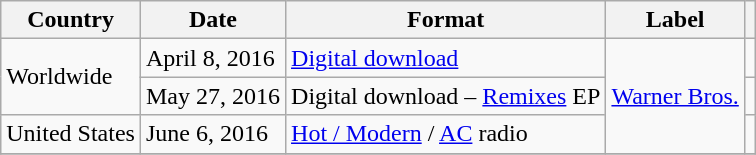<table class="wikitable">
<tr>
<th>Country</th>
<th>Date</th>
<th>Format</th>
<th>Label</th>
<th></th>
</tr>
<tr>
<td rowspan="2">Worldwide</td>
<td>April 8, 2016</td>
<td><a href='#'>Digital download</a></td>
<td rowspan="3"><a href='#'>Warner Bros.</a></td>
<td></td>
</tr>
<tr>
<td>May 27, 2016</td>
<td>Digital download – <a href='#'>Remixes</a> EP</td>
<td></td>
</tr>
<tr>
<td>United States</td>
<td>June 6, 2016</td>
<td><a href='#'>Hot / Modern</a> / <a href='#'>AC</a> radio</td>
<td></td>
</tr>
<tr>
</tr>
</table>
